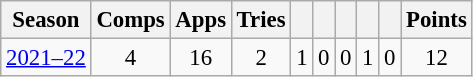<table class="wikitable" style="text-align:center; font-size:95%">
<tr>
<th>Season</th>
<th>Comps</th>
<th>Apps</th>
<th>Tries</th>
<th></th>
<th></th>
<th></th>
<th></th>
<th></th>
<th>Points</th>
</tr>
<tr>
<td><a href='#'>2021–22</a></td>
<td>4</td>
<td>16</td>
<td>2</td>
<td>1</td>
<td>0</td>
<td>0</td>
<td>1</td>
<td>0</td>
<td>12</td>
</tr>
</table>
